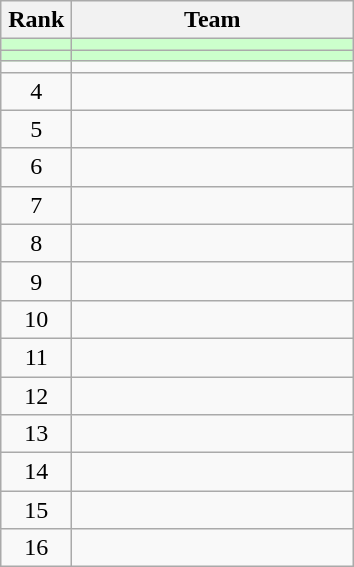<table class="wikitable" style="text-align:center;">
<tr>
<th width=40>Rank</th>
<th width=180>Team</th>
</tr>
<tr bgcolor=#ccffcc>
<td></td>
<td style="text-align:left;"></td>
</tr>
<tr bgcolor=#ccffcc>
<td></td>
<td style="text-align:left;"></td>
</tr>
<tr>
<td></td>
<td style="text-align:left;"></td>
</tr>
<tr>
<td>4</td>
<td style="text-align:left;"></td>
</tr>
<tr>
<td>5</td>
<td style="text-align:left;"></td>
</tr>
<tr>
<td>6</td>
<td style="text-align:left;"></td>
</tr>
<tr>
<td>7</td>
<td style="text-align:left;"></td>
</tr>
<tr>
<td>8</td>
<td style="text-align:left;"></td>
</tr>
<tr>
<td>9</td>
<td style="text-align:left;"></td>
</tr>
<tr>
<td>10</td>
<td style="text-align:left;"></td>
</tr>
<tr>
<td>11</td>
<td style="text-align:left;"></td>
</tr>
<tr>
<td>12</td>
<td style="text-align:left;"></td>
</tr>
<tr>
<td>13</td>
<td style="text-align:left;"></td>
</tr>
<tr>
<td>14</td>
<td style="text-align:left;"></td>
</tr>
<tr>
<td>15</td>
<td style="text-align:left;"></td>
</tr>
<tr>
<td>16</td>
<td style="text-align:left;"></td>
</tr>
</table>
